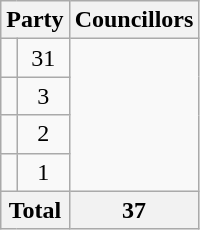<table class="wikitable">
<tr>
<th colspan=2>Party</th>
<th>Councillors</th>
</tr>
<tr>
<td></td>
<td align=center>31</td>
</tr>
<tr>
<td></td>
<td align=center>3</td>
</tr>
<tr>
<td></td>
<td align=center>2</td>
</tr>
<tr>
<td></td>
<td align=center>1</td>
</tr>
<tr>
<th colspan=2>Total</th>
<th align=center>37</th>
</tr>
</table>
